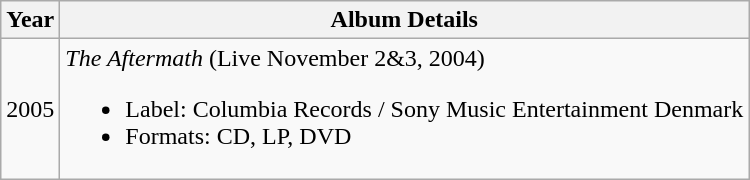<table class="wikitable">
<tr>
<th>Year</th>
<th>Album Details</th>
</tr>
<tr>
<td style="test-align:center;">2005</td>
<td><em>The Aftermath</em> (Live November 2&3, 2004)<br><ul><li>Label: Columbia Records / Sony Music Entertainment Denmark</li><li>Formats: CD, LP, DVD</li></ul></td>
</tr>
</table>
